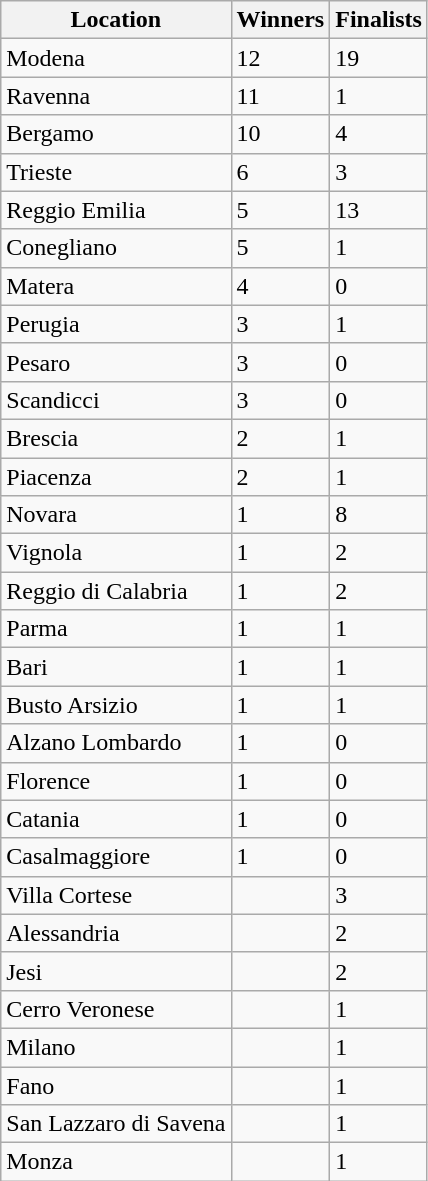<table class="wikitable">
<tr>
<th>Location</th>
<th>Winners</th>
<th>Finalists</th>
</tr>
<tr>
<td>Modena</td>
<td>12</td>
<td>19</td>
</tr>
<tr>
<td>Ravenna</td>
<td>11</td>
<td>1</td>
</tr>
<tr>
<td>Bergamo</td>
<td>10</td>
<td>4</td>
</tr>
<tr>
<td>Trieste</td>
<td>6</td>
<td>3</td>
</tr>
<tr>
<td>Reggio Emilia</td>
<td>5</td>
<td>13</td>
</tr>
<tr>
<td>Conegliano</td>
<td>5</td>
<td>1</td>
</tr>
<tr>
<td>Matera</td>
<td>4</td>
<td>0</td>
</tr>
<tr>
<td>Perugia</td>
<td>3</td>
<td>1</td>
</tr>
<tr>
<td>Pesaro</td>
<td>3</td>
<td>0</td>
</tr>
<tr>
<td>Scandicci</td>
<td>3</td>
<td>0</td>
</tr>
<tr>
<td>Brescia</td>
<td>2</td>
<td>1</td>
</tr>
<tr>
<td>Piacenza</td>
<td>2</td>
<td>1</td>
</tr>
<tr>
<td>Novara</td>
<td>1</td>
<td>8</td>
</tr>
<tr>
<td>Vignola</td>
<td>1</td>
<td>2</td>
</tr>
<tr>
<td>Reggio di Calabria</td>
<td>1</td>
<td>2</td>
</tr>
<tr>
<td>Parma</td>
<td>1</td>
<td>1</td>
</tr>
<tr>
<td>Bari</td>
<td>1</td>
<td>1</td>
</tr>
<tr>
<td>Busto Arsizio</td>
<td>1</td>
<td>1</td>
</tr>
<tr>
<td>Alzano Lombardo</td>
<td>1</td>
<td>0</td>
</tr>
<tr>
<td>Florence</td>
<td>1</td>
<td>0</td>
</tr>
<tr>
<td>Catania</td>
<td>1</td>
<td>0</td>
</tr>
<tr>
<td>Casalmaggiore</td>
<td>1</td>
<td>0</td>
</tr>
<tr>
<td>Villa Cortese</td>
<td></td>
<td>3</td>
</tr>
<tr>
<td>Alessandria</td>
<td></td>
<td>2</td>
</tr>
<tr>
<td>Jesi</td>
<td></td>
<td>2</td>
</tr>
<tr>
<td>Cerro Veronese</td>
<td></td>
<td>1</td>
</tr>
<tr>
<td>Milano</td>
<td></td>
<td>1</td>
</tr>
<tr>
<td>Fano</td>
<td></td>
<td>1</td>
</tr>
<tr>
<td>San Lazzaro di Savena</td>
<td></td>
<td>1</td>
</tr>
<tr>
<td>Monza</td>
<td></td>
<td>1</td>
</tr>
</table>
